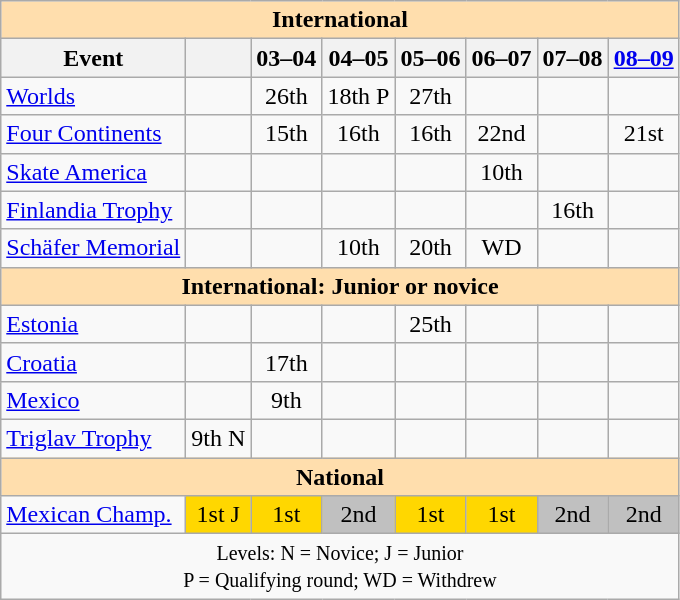<table class="wikitable" style="text-align:center">
<tr>
<th style="background-color: #ffdead; " colspan=8 align=center>International</th>
</tr>
<tr>
<th>Event</th>
<th></th>
<th>03–04</th>
<th>04–05</th>
<th>05–06</th>
<th>06–07</th>
<th>07–08</th>
<th><a href='#'>08–09</a></th>
</tr>
<tr>
<td align=left><a href='#'>Worlds</a></td>
<td></td>
<td>26th</td>
<td>18th P</td>
<td>27th</td>
<td></td>
<td></td>
<td></td>
</tr>
<tr>
<td align=left><a href='#'>Four Continents</a></td>
<td></td>
<td>15th</td>
<td>16th</td>
<td>16th</td>
<td>22nd</td>
<td></td>
<td>21st</td>
</tr>
<tr>
<td align=left> <a href='#'>Skate America</a></td>
<td></td>
<td></td>
<td></td>
<td></td>
<td>10th</td>
<td></td>
<td></td>
</tr>
<tr>
<td align=left><a href='#'>Finlandia Trophy</a></td>
<td></td>
<td></td>
<td></td>
<td></td>
<td></td>
<td>16th</td>
<td></td>
</tr>
<tr>
<td align=left><a href='#'>Schäfer Memorial</a></td>
<td></td>
<td></td>
<td>10th</td>
<td>20th</td>
<td>WD</td>
<td></td>
<td></td>
</tr>
<tr>
<th style="background-color: #ffdead; " colspan=8 align=center>International: Junior or novice</th>
</tr>
<tr>
<td align=left> <a href='#'>Estonia</a></td>
<td></td>
<td></td>
<td></td>
<td>25th</td>
<td></td>
<td></td>
<td></td>
</tr>
<tr>
<td align=left> <a href='#'>Croatia</a></td>
<td></td>
<td>17th</td>
<td></td>
<td></td>
<td></td>
<td></td>
<td></td>
</tr>
<tr>
<td align=left> <a href='#'>Mexico</a></td>
<td></td>
<td>9th</td>
<td></td>
<td></td>
<td></td>
<td></td>
<td></td>
</tr>
<tr>
<td align=left><a href='#'>Triglav Trophy</a></td>
<td>9th N</td>
<td></td>
<td></td>
<td></td>
<td></td>
<td></td>
<td></td>
</tr>
<tr>
<th style="background-color: #ffdead; " colspan=8 align=center>National</th>
</tr>
<tr>
<td align=left><a href='#'>Mexican Champ.</a></td>
<td bgcolor=gold>1st J</td>
<td bgcolor=gold>1st</td>
<td bgcolor=silver>2nd</td>
<td bgcolor=gold>1st</td>
<td bgcolor=gold>1st</td>
<td bgcolor=silver>2nd</td>
<td bgcolor=silver>2nd</td>
</tr>
<tr>
<td colspan=8 align=center><small> Levels: N = Novice; J = Junior <br> P = Qualifying round; WD = Withdrew </small></td>
</tr>
</table>
